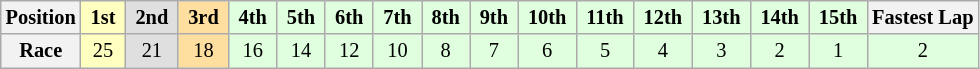<table class="wikitable" style="font-size:85%; text-align:center">
<tr>
<th>Position</th>
<td style="background:#ffffbf;"> <strong>1st</strong> </td>
<td style="background:#dfdfdf;"> <strong>2nd</strong> </td>
<td style="background:#ffdf9f;"> <strong>3rd</strong> </td>
<td style="background:#dfffdf;"> <strong>4th</strong> </td>
<td style="background:#dfffdf;"> <strong>5th</strong> </td>
<td style="background:#dfffdf;"> <strong>6th</strong> </td>
<td style="background:#dfffdf;"> <strong>7th</strong> </td>
<td style="background:#dfffdf;"> <strong>8th</strong> </td>
<td style="background:#dfffdf;"> <strong>9th</strong> </td>
<td style="background:#dfffdf;"> <strong>10th</strong> </td>
<td style="background:#dfffdf;"> <strong>11th</strong> </td>
<td style="background:#dfffdf;"> <strong>12th</strong> </td>
<td style="background:#dfffdf;"> <strong>13th</strong> </td>
<td style="background:#dfffdf;"> <strong>14th</strong> </td>
<td style="background:#dfffdf;"> <strong>15th</strong> </td>
<th>Fastest Lap</th>
</tr>
<tr>
<th>Race</th>
<td style="background:#ffffbf;">25</td>
<td style="background:#dfdfdf;">21</td>
<td style="background:#ffdf9f;">18</td>
<td style="background:#dfffdf;">16</td>
<td style="background:#dfffdf;">14</td>
<td style="background:#dfffdf;">12</td>
<td style="background:#dfffdf;">10</td>
<td style="background:#dfffdf;">8</td>
<td style="background:#dfffdf;">7</td>
<td style="background:#dfffdf;">6</td>
<td style="background:#dfffdf;">5</td>
<td style="background:#dfffdf;">4</td>
<td style="background:#dfffdf;">3</td>
<td style="background:#dfffdf;">2</td>
<td style="background:#dfffdf;">1</td>
<td style="background:#dfffdf;">2</td>
</tr>
</table>
